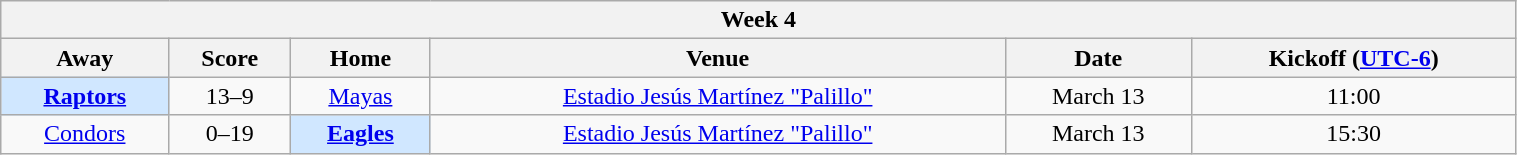<table class="wikitable mw-collapsible mw-collapsed" style="width:80%;">
<tr>
<th colspan="8">Week 4</th>
</tr>
<tr>
<th>Away</th>
<th>Score</th>
<th>Home</th>
<th>Venue</th>
<th>Date</th>
<th>Kickoff (<a href='#'>UTC-6</a>)</th>
</tr>
<tr align="center">
<td bgcolor="#D0E7FF"><strong><a href='#'>Raptors</a></strong></td>
<td>13–9</td>
<td><a href='#'>Mayas</a></td>
<td><a href='#'>Estadio Jesús Martínez "Palillo"</a></td>
<td>March 13</td>
<td>11:00</td>
</tr>
<tr align="center">
<td><a href='#'>Condors</a></td>
<td>0–19</td>
<td bgcolor="#D0E7FF"><strong><a href='#'>Eagles</a></strong></td>
<td><a href='#'>Estadio Jesús Martínez "Palillo"</a></td>
<td>March 13</td>
<td>15:30</td>
</tr>
</table>
